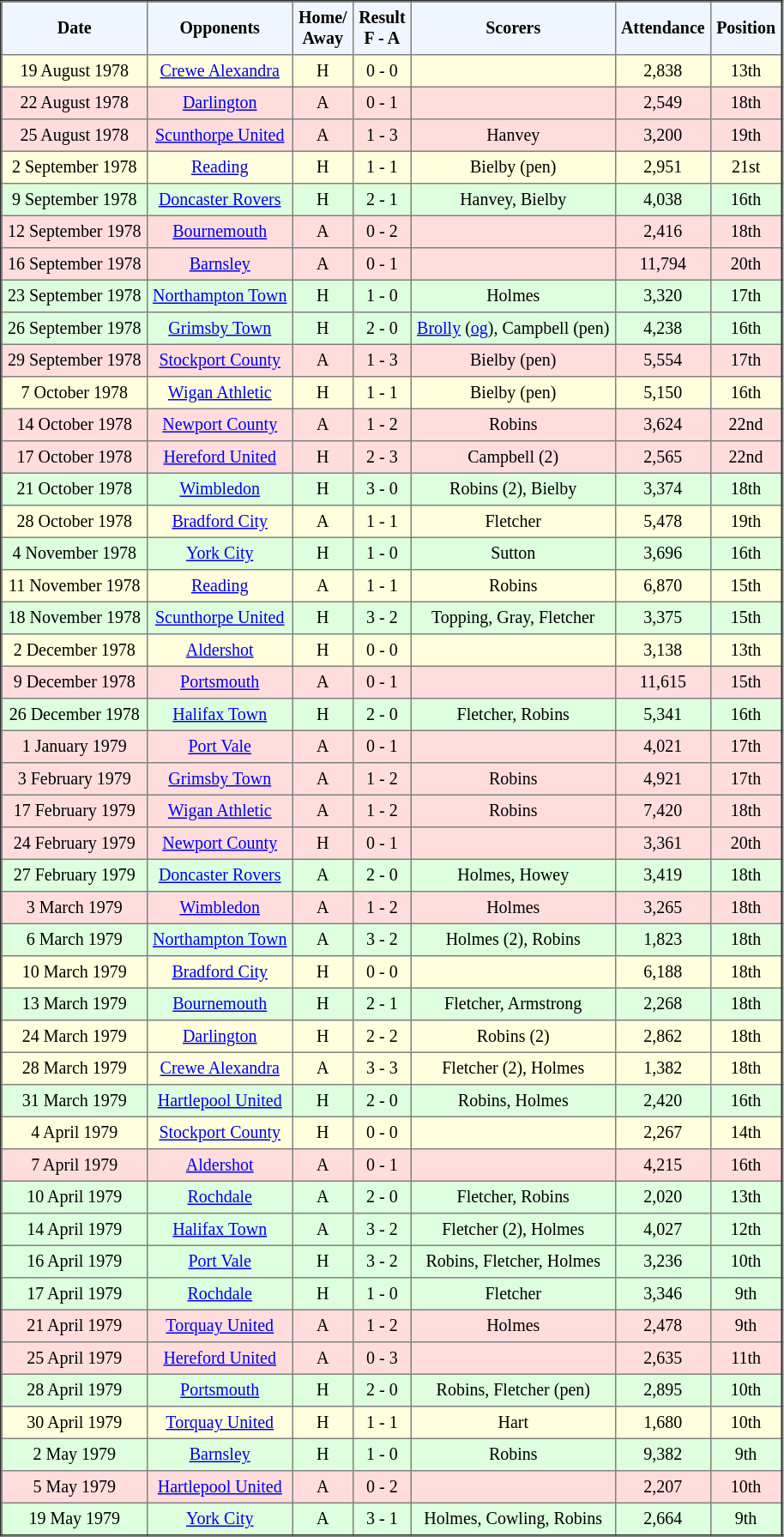<table border="2" cellpadding="4" style="border-collapse:collapse; text-align:center; font-size:smaller;">
<tr style="background:#f0f6ff;">
<th><strong>Date</strong></th>
<th><strong>Opponents</strong></th>
<th><strong>Home/<br>Away</strong></th>
<th><strong>Result<br>F - A</strong></th>
<th><strong>Scorers</strong></th>
<th><strong>Attendance</strong></th>
<th><strong>Position</strong></th>
</tr>
<tr bgcolor="#ffffdd">
<td>19 August 1978</td>
<td><a href='#'>Crewe Alexandra</a></td>
<td>H</td>
<td>0 - 0</td>
<td></td>
<td>2,838</td>
<td>13th</td>
</tr>
<tr bgcolor="#ffdddd">
<td>22 August 1978</td>
<td><a href='#'>Darlington</a></td>
<td>A</td>
<td>0 - 1</td>
<td></td>
<td>2,549</td>
<td>18th</td>
</tr>
<tr bgcolor="#ffdddd">
<td>25 August 1978</td>
<td><a href='#'>Scunthorpe United</a></td>
<td>A</td>
<td>1 - 3</td>
<td>Hanvey</td>
<td>3,200</td>
<td>19th</td>
</tr>
<tr bgcolor="#ffffdd">
<td>2 September 1978</td>
<td><a href='#'>Reading</a></td>
<td>H</td>
<td>1 - 1</td>
<td>Bielby (pen)</td>
<td>2,951</td>
<td>21st</td>
</tr>
<tr bgcolor="#ddffdd">
<td>9 September 1978</td>
<td><a href='#'>Doncaster Rovers</a></td>
<td>H</td>
<td>2 - 1</td>
<td>Hanvey, Bielby</td>
<td>4,038</td>
<td>16th</td>
</tr>
<tr bgcolor="#ffdddd">
<td>12 September 1978</td>
<td><a href='#'>Bournemouth</a></td>
<td>A</td>
<td>0 - 2</td>
<td></td>
<td>2,416</td>
<td>18th</td>
</tr>
<tr bgcolor="#ffdddd">
<td>16 September 1978</td>
<td><a href='#'>Barnsley</a></td>
<td>A</td>
<td>0 - 1</td>
<td></td>
<td>11,794</td>
<td>20th</td>
</tr>
<tr bgcolor="#ddffdd">
<td>23 September 1978</td>
<td><a href='#'>Northampton Town</a></td>
<td>H</td>
<td>1 - 0</td>
<td>Holmes</td>
<td>3,320</td>
<td>17th</td>
</tr>
<tr bgcolor="#ddffdd">
<td>26 September 1978</td>
<td><a href='#'>Grimsby Town</a></td>
<td>H</td>
<td>2 - 0</td>
<td><a href='#'>Brolly</a> (<a href='#'>og</a>), Campbell (pen)</td>
<td>4,238</td>
<td>16th</td>
</tr>
<tr bgcolor="#ffdddd">
<td>29 September 1978</td>
<td><a href='#'>Stockport County</a></td>
<td>A</td>
<td>1 - 3</td>
<td>Bielby (pen)</td>
<td>5,554</td>
<td>17th</td>
</tr>
<tr bgcolor="#ffffdd">
<td>7 October 1978</td>
<td><a href='#'>Wigan Athletic</a></td>
<td>H</td>
<td>1 - 1</td>
<td>Bielby (pen)</td>
<td>5,150</td>
<td>16th</td>
</tr>
<tr bgcolor="#ffdddd">
<td>14 October 1978</td>
<td><a href='#'>Newport County</a></td>
<td>A</td>
<td>1 - 2</td>
<td>Robins</td>
<td>3,624</td>
<td>22nd</td>
</tr>
<tr bgcolor="#ffdddd">
<td>17 October 1978</td>
<td><a href='#'>Hereford United</a></td>
<td>H</td>
<td>2 - 3</td>
<td>Campbell (2)</td>
<td>2,565</td>
<td>22nd</td>
</tr>
<tr bgcolor="#ddffdd">
<td>21 October 1978</td>
<td><a href='#'>Wimbledon</a></td>
<td>H</td>
<td>3 - 0</td>
<td>Robins (2), Bielby</td>
<td>3,374</td>
<td>18th</td>
</tr>
<tr bgcolor="#ffffdd">
<td>28 October 1978</td>
<td><a href='#'>Bradford City</a></td>
<td>A</td>
<td>1 - 1</td>
<td>Fletcher</td>
<td>5,478</td>
<td>19th</td>
</tr>
<tr bgcolor="#ddffdd">
<td>4 November 1978</td>
<td><a href='#'>York City</a></td>
<td>H</td>
<td>1 - 0</td>
<td>Sutton</td>
<td>3,696</td>
<td>16th</td>
</tr>
<tr bgcolor="#ffffdd">
<td>11 November 1978</td>
<td><a href='#'>Reading</a></td>
<td>A</td>
<td>1 - 1</td>
<td>Robins</td>
<td>6,870</td>
<td>15th</td>
</tr>
<tr bgcolor="#ddffdd">
<td>18 November 1978</td>
<td><a href='#'>Scunthorpe United</a></td>
<td>H</td>
<td>3 - 2</td>
<td>Topping, Gray, Fletcher</td>
<td>3,375</td>
<td>15th</td>
</tr>
<tr bgcolor="#ffffdd">
<td>2 December 1978</td>
<td><a href='#'>Aldershot</a></td>
<td>H</td>
<td>0 - 0</td>
<td></td>
<td>3,138</td>
<td>13th</td>
</tr>
<tr bgcolor="#ffdddd">
<td>9 December 1978</td>
<td><a href='#'>Portsmouth</a></td>
<td>A</td>
<td>0 - 1</td>
<td></td>
<td>11,615</td>
<td>15th</td>
</tr>
<tr bgcolor="#ddffdd">
<td>26 December 1978</td>
<td><a href='#'>Halifax Town</a></td>
<td>H</td>
<td>2 - 0</td>
<td>Fletcher, Robins</td>
<td>5,341</td>
<td>16th</td>
</tr>
<tr bgcolor="#ffdddd">
<td>1 January 1979</td>
<td><a href='#'>Port Vale</a></td>
<td>A</td>
<td>0 - 1</td>
<td></td>
<td>4,021</td>
<td>17th</td>
</tr>
<tr bgcolor="#ffdddd">
<td>3 February 1979</td>
<td><a href='#'>Grimsby Town</a></td>
<td>A</td>
<td>1 - 2</td>
<td>Robins</td>
<td>4,921</td>
<td>17th</td>
</tr>
<tr bgcolor="#ffdddd">
<td>17 February 1979</td>
<td><a href='#'>Wigan Athletic</a></td>
<td>A</td>
<td>1 - 2</td>
<td>Robins</td>
<td>7,420</td>
<td>18th</td>
</tr>
<tr bgcolor="#ffdddd">
<td>24 February 1979</td>
<td><a href='#'>Newport County</a></td>
<td>H</td>
<td>0 - 1</td>
<td></td>
<td>3,361</td>
<td>20th</td>
</tr>
<tr bgcolor="#ddffdd">
<td>27 February 1979</td>
<td><a href='#'>Doncaster Rovers</a></td>
<td>A</td>
<td>2 - 0</td>
<td>Holmes, Howey</td>
<td>3,419</td>
<td>18th</td>
</tr>
<tr bgcolor="#ffdddd">
<td>3 March 1979</td>
<td><a href='#'>Wimbledon</a></td>
<td>A</td>
<td>1 - 2</td>
<td>Holmes</td>
<td>3,265</td>
<td>18th</td>
</tr>
<tr bgcolor="#ddffdd">
<td>6 March 1979</td>
<td><a href='#'>Northampton Town</a></td>
<td>A</td>
<td>3 - 2</td>
<td>Holmes (2), Robins</td>
<td>1,823</td>
<td>18th</td>
</tr>
<tr bgcolor="#ffffdd">
<td>10 March 1979</td>
<td><a href='#'>Bradford City</a></td>
<td>H</td>
<td>0 - 0</td>
<td></td>
<td>6,188</td>
<td>18th</td>
</tr>
<tr bgcolor="#ddffdd">
<td>13 March 1979</td>
<td><a href='#'>Bournemouth</a></td>
<td>H</td>
<td>2 - 1</td>
<td>Fletcher, Armstrong</td>
<td>2,268</td>
<td>18th</td>
</tr>
<tr bgcolor="#ffffdd">
<td>24 March 1979</td>
<td><a href='#'>Darlington</a></td>
<td>H</td>
<td>2 - 2</td>
<td>Robins (2)</td>
<td>2,862</td>
<td>18th</td>
</tr>
<tr bgcolor="#ffffdd">
<td>28 March 1979</td>
<td><a href='#'>Crewe Alexandra</a></td>
<td>A</td>
<td>3 - 3</td>
<td>Fletcher (2), Holmes</td>
<td>1,382</td>
<td>18th</td>
</tr>
<tr bgcolor="#ddffdd">
<td>31 March 1979</td>
<td><a href='#'>Hartlepool United</a></td>
<td>H</td>
<td>2 - 0</td>
<td>Robins, Holmes</td>
<td>2,420</td>
<td>16th</td>
</tr>
<tr bgcolor="#ffffdd">
<td>4 April 1979</td>
<td><a href='#'>Stockport County</a></td>
<td>H</td>
<td>0 - 0</td>
<td></td>
<td>2,267</td>
<td>14th</td>
</tr>
<tr bgcolor="#ffdddd">
<td>7 April 1979</td>
<td><a href='#'>Aldershot</a></td>
<td>A</td>
<td>0 - 1</td>
<td></td>
<td>4,215</td>
<td>16th</td>
</tr>
<tr bgcolor="#ddffdd">
<td>10 April 1979</td>
<td><a href='#'>Rochdale</a></td>
<td>A</td>
<td>2 - 0</td>
<td>Fletcher, Robins</td>
<td>2,020</td>
<td>13th</td>
</tr>
<tr bgcolor="#ddffdd">
<td>14 April 1979</td>
<td><a href='#'>Halifax Town</a></td>
<td>A</td>
<td>3 - 2</td>
<td>Fletcher (2), Holmes</td>
<td>4,027</td>
<td>12th</td>
</tr>
<tr bgcolor="#ddffdd">
<td>16 April 1979</td>
<td><a href='#'>Port Vale</a></td>
<td>H</td>
<td>3 - 2</td>
<td>Robins, Fletcher, Holmes</td>
<td>3,236</td>
<td>10th</td>
</tr>
<tr bgcolor="#ddffdd">
<td>17 April 1979</td>
<td><a href='#'>Rochdale</a></td>
<td>H</td>
<td>1 - 0</td>
<td>Fletcher</td>
<td>3,346</td>
<td>9th</td>
</tr>
<tr bgcolor="#ffdddd">
<td>21 April 1979</td>
<td><a href='#'>Torquay United</a></td>
<td>A</td>
<td>1 - 2</td>
<td>Holmes</td>
<td>2,478</td>
<td>9th</td>
</tr>
<tr bgcolor="#ffdddd">
<td>25 April 1979</td>
<td><a href='#'>Hereford United</a></td>
<td>A</td>
<td>0 - 3</td>
<td></td>
<td>2,635</td>
<td>11th</td>
</tr>
<tr bgcolor="#ddffdd">
<td>28 April 1979</td>
<td><a href='#'>Portsmouth</a></td>
<td>H</td>
<td>2 - 0</td>
<td>Robins, Fletcher (pen)</td>
<td>2,895</td>
<td>10th</td>
</tr>
<tr bgcolor="#ffffdd">
<td>30 April 1979</td>
<td><a href='#'>Torquay United</a></td>
<td>H</td>
<td>1 - 1</td>
<td>Hart</td>
<td>1,680</td>
<td>10th</td>
</tr>
<tr bgcolor="#ddffdd">
<td>2 May 1979</td>
<td><a href='#'>Barnsley</a></td>
<td>H</td>
<td>1 - 0</td>
<td>Robins</td>
<td>9,382</td>
<td>9th</td>
</tr>
<tr bgcolor="#ffdddd">
<td>5 May 1979</td>
<td><a href='#'>Hartlepool United</a></td>
<td>A</td>
<td>0 - 2</td>
<td></td>
<td>2,207</td>
<td>10th</td>
</tr>
<tr bgcolor="#ddffdd">
<td>19 May 1979</td>
<td><a href='#'>York City</a></td>
<td>A</td>
<td>3 - 1</td>
<td>Holmes, Cowling, Robins</td>
<td>2,664</td>
<td>9th</td>
</tr>
</table>
